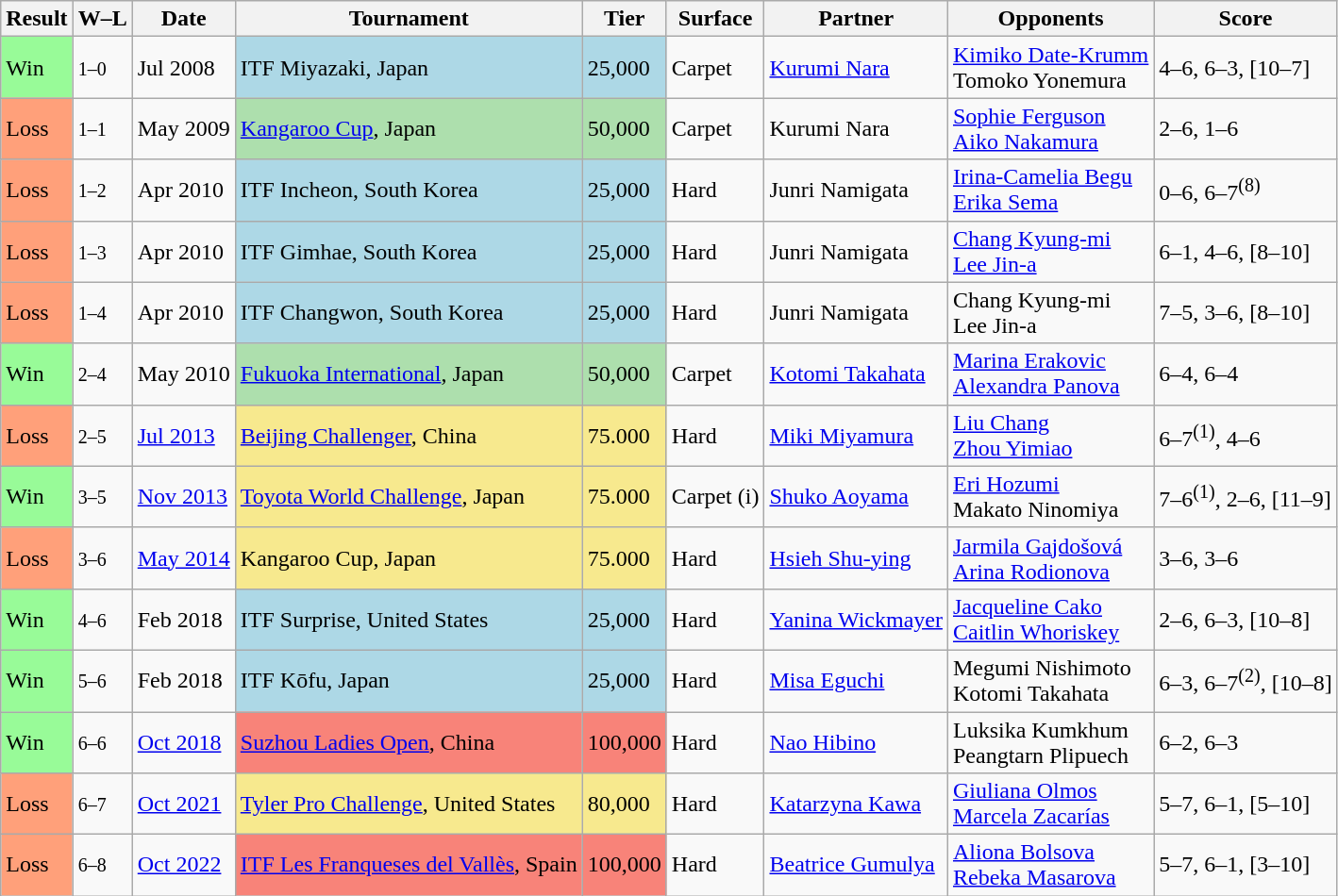<table class="sortable wikitable">
<tr>
<th>Result</th>
<th class="unsortable">W–L</th>
<th>Date</th>
<th>Tournament</th>
<th>Tier</th>
<th>Surface</th>
<th>Partner</th>
<th>Opponents</th>
<th class="unsortable">Score</th>
</tr>
<tr>
<td bgcolor=98FB98>Win</td>
<td><small>1–0</small></td>
<td>Jul 2008</td>
<td style="background:lightblue;">ITF Miyazaki, Japan</td>
<td style="background:lightblue;">25,000</td>
<td>Carpet</td>
<td> <a href='#'>Kurumi Nara</a></td>
<td> <a href='#'>Kimiko Date-Krumm</a> <br>  Tomoko Yonemura</td>
<td>4–6, 6–3, [10–7]</td>
</tr>
<tr>
<td bgcolor=FFA07A>Loss</td>
<td><small>1–1</small></td>
<td>May 2009</td>
<td style="background:#addfad;"><a href='#'>Kangaroo Cup</a>, Japan</td>
<td style="background:#addfad;">50,000</td>
<td>Carpet</td>
<td> Kurumi Nara</td>
<td> <a href='#'>Sophie Ferguson</a> <br>  <a href='#'>Aiko Nakamura</a></td>
<td>2–6, 1–6</td>
</tr>
<tr>
<td bgcolor=FFA07A>Loss</td>
<td><small>1–2</small></td>
<td>Apr 2010</td>
<td style="background:lightblue;">ITF Incheon, South Korea</td>
<td style="background:lightblue;">25,000</td>
<td>Hard</td>
<td> Junri Namigata</td>
<td> <a href='#'>Irina-Camelia Begu</a> <br>  <a href='#'>Erika Sema</a></td>
<td>0–6, 6–7<sup>(8)</sup></td>
</tr>
<tr>
<td bgcolor=FFA07A>Loss</td>
<td><small>1–3</small></td>
<td>Apr 2010</td>
<td style="background:lightblue;">ITF Gimhae, South Korea</td>
<td style="background:lightblue;">25,000</td>
<td>Hard</td>
<td> Junri Namigata</td>
<td> <a href='#'>Chang Kyung-mi</a> <br>  <a href='#'>Lee Jin-a</a></td>
<td>6–1, 4–6, [8–10]</td>
</tr>
<tr>
<td bgcolor=FFA07A>Loss</td>
<td><small>1–4</small></td>
<td>Apr 2010</td>
<td style="background:lightblue;">ITF Changwon, South Korea</td>
<td style="background:lightblue;">25,000</td>
<td>Hard</td>
<td> Junri Namigata</td>
<td> Chang Kyung-mi <br>  Lee Jin-a</td>
<td>7–5, 3–6, [8–10]</td>
</tr>
<tr>
<td bgcolor=98FB98>Win</td>
<td><small>2–4</small></td>
<td>May 2010</td>
<td style="background:#addfad;"><a href='#'>Fukuoka International</a>, Japan</td>
<td style="background:#addfad;">50,000</td>
<td>Carpet</td>
<td> <a href='#'>Kotomi Takahata</a></td>
<td> <a href='#'>Marina Erakovic</a> <br>  <a href='#'>Alexandra Panova</a></td>
<td>6–4, 6–4</td>
</tr>
<tr>
<td bgcolor=FFA07A>Loss</td>
<td><small>2–5</small></td>
<td><a href='#'>Jul 2013</a></td>
<td style="background:#f7e98e;"><a href='#'>Beijing Challenger</a>, China</td>
<td style="background:#f7e98e;">75.000</td>
<td>Hard</td>
<td> <a href='#'>Miki Miyamura</a></td>
<td> <a href='#'>Liu Chang</a> <br>  <a href='#'>Zhou Yimiao</a></td>
<td>6–7<sup>(1)</sup>, 4–6</td>
</tr>
<tr>
<td style="background:#98fb98;">Win</td>
<td><small>3–5</small></td>
<td><a href='#'>Nov 2013</a></td>
<td style="background:#f7e98e;"><a href='#'>Toyota World Challenge</a>, Japan</td>
<td style="background:#f7e98e;">75.000</td>
<td>Carpet (i)</td>
<td> <a href='#'>Shuko Aoyama</a></td>
<td> <a href='#'>Eri Hozumi</a> <br>  Makato Ninomiya</td>
<td>7–6<sup>(1)</sup>, 2–6, [11–9]</td>
</tr>
<tr>
<td bgcolor="FFA07A">Loss</td>
<td><small>3–6</small></td>
<td><a href='#'>May 2014</a></td>
<td style="background:#f7e98e;">Kangaroo Cup, Japan</td>
<td style="background:#f7e98e;">75.000</td>
<td>Hard</td>
<td> <a href='#'>Hsieh Shu-ying</a></td>
<td> <a href='#'>Jarmila Gajdošová</a> <br>  <a href='#'>Arina Rodionova</a></td>
<td>3–6, 3–6</td>
</tr>
<tr>
<td style="background:#98fb98;">Win</td>
<td><small>4–6</small></td>
<td>Feb 2018</td>
<td style="background:lightblue;">ITF Surprise, United States</td>
<td style="background:lightblue;">25,000</td>
<td>Hard</td>
<td> <a href='#'>Yanina Wickmayer</a></td>
<td> <a href='#'>Jacqueline Cako</a> <br>  <a href='#'>Caitlin Whoriskey</a></td>
<td>2–6, 6–3, [10–8]</td>
</tr>
<tr>
<td style="background:#98fb98;">Win</td>
<td><small>5–6</small></td>
<td>Feb 2018</td>
<td style="background:lightblue;">ITF Kōfu, Japan</td>
<td style="background:lightblue;">25,000</td>
<td>Hard</td>
<td> <a href='#'>Misa Eguchi</a></td>
<td> Megumi Nishimoto <br>  Kotomi Takahata</td>
<td>6–3, 6–7<sup>(2)</sup>, [10–8]</td>
</tr>
<tr>
<td style="background:#98fb98;">Win</td>
<td><small>6–6</small></td>
<td><a href='#'>Oct 2018</a></td>
<td style="background:#f88379;"><a href='#'>Suzhou Ladies Open</a>, China</td>
<td style="background:#f88379;">100,000</td>
<td>Hard</td>
<td> <a href='#'>Nao Hibino</a></td>
<td> Luksika Kumkhum <br>  Peangtarn Plipuech</td>
<td>6–2, 6–3</td>
</tr>
<tr>
<td bgcolor="FFA07A">Loss</td>
<td><small>6–7</small></td>
<td><a href='#'>Oct 2021</a></td>
<td style="background:#f7e98e;"><a href='#'>Tyler Pro Challenge</a>, United States</td>
<td style="background:#f7e98e;">80,000</td>
<td>Hard</td>
<td> <a href='#'>Katarzyna Kawa</a></td>
<td> <a href='#'>Giuliana Olmos</a> <br>  <a href='#'>Marcela Zacarías</a></td>
<td>5–7, 6–1, [5–10]</td>
</tr>
<tr>
<td bgcolor="FFA07A">Loss</td>
<td><small>6–8</small></td>
<td><a href='#'>Oct 2022</a></td>
<td style="background:#f88379;"><a href='#'>ITF Les Franqueses del Vallès</a>, Spain</td>
<td style="background:#f88379;">100,000</td>
<td>Hard</td>
<td> <a href='#'>Beatrice Gumulya</a></td>
<td> <a href='#'>Aliona Bolsova</a> <br>  <a href='#'>Rebeka Masarova</a></td>
<td>5–7, 6–1, [3–10]</td>
</tr>
</table>
